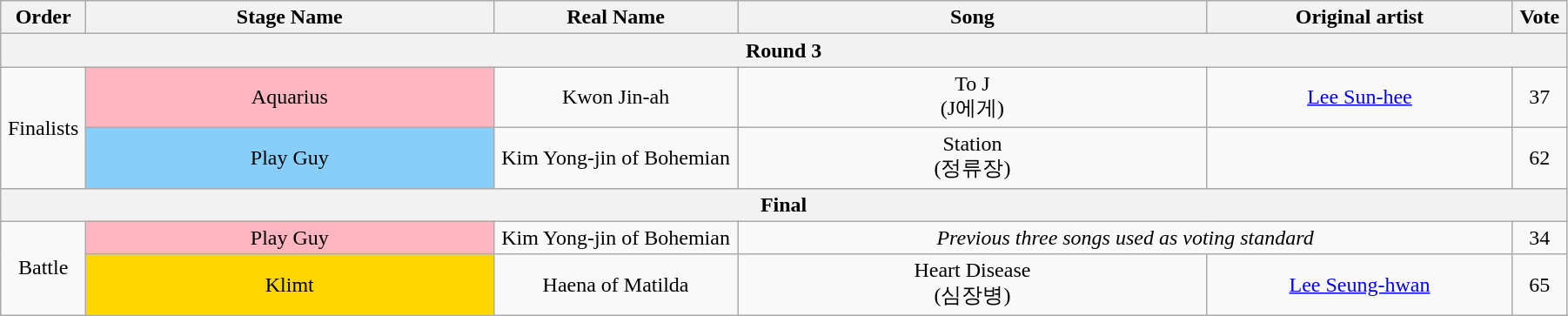<table class="wikitable" style="text-align:center; width:95%;">
<tr>
<th style="width:1%;">Order</th>
<th style="width:20%;">Stage Name</th>
<th style="width:12%;">Real Name</th>
<th style="width:23%;">Song</th>
<th style="width:15%;">Original artist</th>
<th style="width:1%;">Vote</th>
</tr>
<tr>
<th colspan=6>Round 3</th>
</tr>
<tr>
<td rowspan=2>Finalists</td>
<td bgcolor="lightpink">Aquarius</td>
<td>Kwon Jin-ah</td>
<td>To J<br>(J에게)</td>
<td><a href='#'>Lee Sun-hee</a></td>
<td>37</td>
</tr>
<tr>
<td bgcolor="lightskyblue">Play Guy</td>
<td>Kim Yong-jin of Bohemian</td>
<td>Station<br>(정류장)</td>
<td></td>
<td>62</td>
</tr>
<tr>
<th colspan=6>Final</th>
</tr>
<tr>
<td rowspan=2>Battle</td>
<td bgcolor="lightpink">Play Guy</td>
<td>Kim Yong-jin of Bohemian</td>
<td colspan=2><em>Previous three songs used as voting standard</em></td>
<td>34</td>
</tr>
<tr>
<td bgcolor="gold">Klimt</td>
<td>Haena of Matilda</td>
<td>Heart Disease<br>(심장병)</td>
<td><a href='#'>Lee Seung-hwan</a></td>
<td>65</td>
</tr>
</table>
